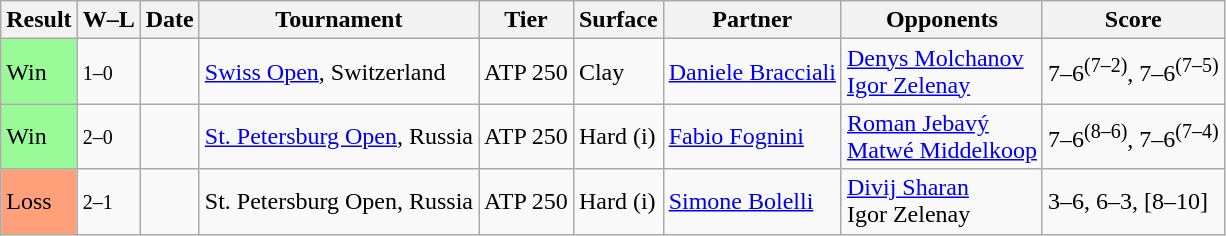<table class="sortable wikitable">
<tr>
<th>Result</th>
<th class="unsortable">W–L</th>
<th>Date</th>
<th>Tournament</th>
<th>Tier</th>
<th>Surface</th>
<th>Partner</th>
<th>Opponents</th>
<th class="unsortable">Score</th>
</tr>
<tr>
<td bgcolor=98FB98>Win</td>
<td><small>1–0</small></td>
<td><a href='#'></a></td>
<td><a href='#'>Swiss Open</a>, Switzerland</td>
<td>ATP 250</td>
<td>Clay</td>
<td> <a href='#'>Daniele Bracciali</a></td>
<td> <a href='#'>Denys Molchanov</a><br> <a href='#'>Igor Zelenay</a></td>
<td>7–6<sup>(7–2)</sup>, 7–6<sup>(7–5)</sup></td>
</tr>
<tr>
<td bgcolor=98FB98>Win</td>
<td><small>2–0</small></td>
<td><a href='#'></a></td>
<td><a href='#'>St. Petersburg Open</a>, Russia</td>
<td>ATP 250</td>
<td>Hard (i)</td>
<td> <a href='#'>Fabio Fognini</a></td>
<td> <a href='#'>Roman Jebavý</a><br> <a href='#'>Matwé Middelkoop</a></td>
<td>7–6<sup>(8–6)</sup>, 7–6<sup>(7–4)</sup></td>
</tr>
<tr>
<td bgcolor=FFA07A>Loss</td>
<td><small>2–1</small></td>
<td><a href='#'></a></td>
<td>St. Petersburg Open, Russia</td>
<td>ATP 250</td>
<td>Hard (i)</td>
<td> <a href='#'>Simone Bolelli</a></td>
<td> <a href='#'>Divij Sharan</a><br> Igor Zelenay</td>
<td>3–6, 6–3, [8–10]</td>
</tr>
</table>
